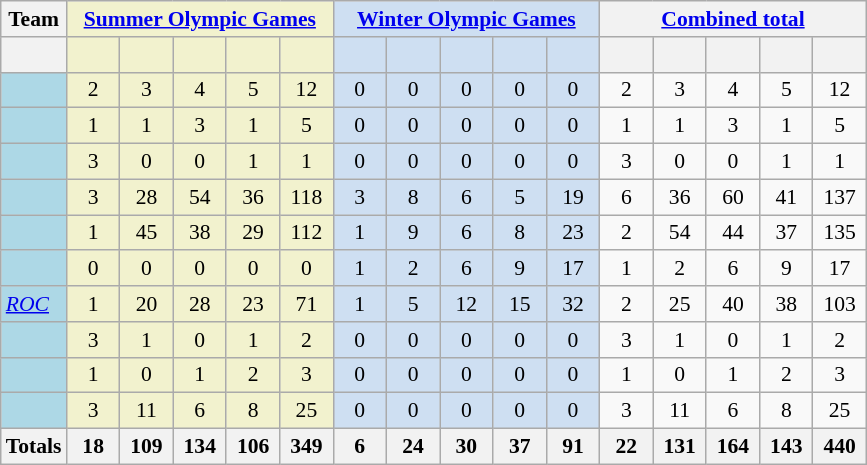<table class="wikitable sortable" style="margin-top:0; text-align:center; font-size:90%;">
<tr>
<th>Team</th>
<th align="center" style="background-color:#f2f2ce;" colspan="5" ;><a href='#'>Summer Olympic Games</a></th>
<th align="center" style="background-color:#cedff2;" colspan="5" ;><a href='#'>Winter Olympic Games</a></th>
<th align="center" colspan="5" ;><a href='#'>Combined total</a></th>
</tr>
<tr>
<th></th>
<th style="background-color:#f2f2ce; width:2em;"><br></th>
<th style="background-color:#f2f2ce; width:2em;"><br></th>
<th style="background-color:#f2f2ce; width:2em;"><br></th>
<th style="background-color:#f2f2ce; width:2em;"><br></th>
<th style="background-color:#f2f2ce; width:2em;"><br></th>
<th style="background-color:#cedff2; width:2em;"><br></th>
<th style="background-color:#cedff2; width:2em;"><br></th>
<th style="background-color:#cedff2; width:2em;"><br></th>
<th style="background-color:#cedff2; width:2em;"><br></th>
<th style="background-color:#cedff2; width:2em;"><br></th>
<th style="width:2em;"><br></th>
<th style="width:2em;"><br></th>
<th style="width:2em;"><br></th>
<th style="width:2em;"><br></th>
<th style="width:2em;"><br></th>
</tr>
<tr>
<td align=left bgcolor=lightblue><span><em></em></span></td>
<td style="background:#f2f2ce;">2</td>
<td style="background:#f2f2ce;">3</td>
<td style="background:#f2f2ce;">4</td>
<td style="background:#f2f2ce;">5</td>
<td style="background:#f2f2ce;">12</td>
<td style="background:#cedff2;">0</td>
<td style="background:#cedff2;">0</td>
<td style="background:#cedff2;">0</td>
<td style="background:#cedff2;">0</td>
<td style="background:#cedff2;">0</td>
<td>2</td>
<td>3</td>
<td>4</td>
<td>5</td>
<td>12</td>
</tr>
<tr>
<td align=left bgcolor=lightblue><span><em></em></span></td>
<td style="background:#f2f2ce;">1</td>
<td style="background:#f2f2ce;">1</td>
<td style="background:#f2f2ce;">3</td>
<td style="background:#f2f2ce;">1</td>
<td style="background:#f2f2ce;">5</td>
<td style="background:#cedff2;">0</td>
<td style="background:#cedff2;">0</td>
<td style="background:#cedff2;">0</td>
<td style="background:#cedff2;">0</td>
<td style="background:#cedff2;">0</td>
<td>1</td>
<td>1</td>
<td>3</td>
<td>1</td>
<td>5</td>
</tr>
<tr>
<td align=left bgcolor=lightblue><span><em></em></span></td>
<td style="background:#f2f2ce;">3</td>
<td style="background:#f2f2ce;">0</td>
<td style="background:#f2f2ce;">0</td>
<td style="background:#f2f2ce;">1</td>
<td style="background:#f2f2ce;">1</td>
<td style="background:#cedff2;">0</td>
<td style="background:#cedff2;">0</td>
<td style="background:#cedff2;">0</td>
<td style="background:#cedff2;">0</td>
<td style="background:#cedff2;">0</td>
<td>3</td>
<td>0</td>
<td>0</td>
<td>1</td>
<td>1</td>
</tr>
<tr>
<td align=left bgcolor=lightblue><span><em></em></span></td>
<td style="background:#f2f2ce;">3</td>
<td style="background:#f2f2ce;">28</td>
<td style="background:#f2f2ce;">54</td>
<td style="background:#f2f2ce;">36</td>
<td style="background:#f2f2ce;">118</td>
<td style="background:#cedff2;">3</td>
<td style="background:#cedff2;">8</td>
<td style="background:#cedff2;">6</td>
<td style="background:#cedff2;">5</td>
<td style="background:#cedff2;">19</td>
<td>6</td>
<td>36</td>
<td>60</td>
<td>41</td>
<td>137</td>
</tr>
<tr>
<td align=left bgcolor=lightblue><span><em></em></span></td>
<td style="background:#f2f2ce;">1</td>
<td style="background:#f2f2ce;">45</td>
<td style="background:#f2f2ce;">38</td>
<td style="background:#f2f2ce;">29</td>
<td style="background:#f2f2ce;">112</td>
<td style="background:#cedff2;">1</td>
<td style="background:#cedff2;">9</td>
<td style="background:#cedff2;">6</td>
<td style="background:#cedff2;">8</td>
<td style="background:#cedff2;">23</td>
<td>2</td>
<td>54</td>
<td>44</td>
<td>37</td>
<td>135</td>
</tr>
<tr>
<td align=left bgcolor=lightblue><span><em></em></span></td>
<td style="background:#f2f2ce;">0</td>
<td style="background:#f2f2ce;">0</td>
<td style="background:#f2f2ce;">0</td>
<td style="background:#f2f2ce;">0</td>
<td style="background:#f2f2ce;">0</td>
<td style="background:#cedff2;">1</td>
<td style="background:#cedff2;">2</td>
<td style="background:#cedff2;">6</td>
<td style="background:#cedff2;">9</td>
<td style="background:#cedff2;">17</td>
<td>1</td>
<td>2</td>
<td>6</td>
<td>9</td>
<td>17</td>
</tr>
<tr>
<td align=left bgcolor=lightblue><span><em> <a href='#'>ROC</a> </em></span></td>
<td style="background:#f2f2ce;">1</td>
<td style="background:#f2f2ce;">20</td>
<td style="background:#f2f2ce;">28</td>
<td style="background:#f2f2ce;">23</td>
<td style="background:#f2f2ce;">71</td>
<td style="background:#cedff2;">1</td>
<td style="background:#cedff2;">5</td>
<td style="background:#cedff2;">12</td>
<td style="background:#cedff2;">15</td>
<td style="background:#cedff2;">32</td>
<td>2</td>
<td>25</td>
<td>40</td>
<td>38</td>
<td>103</td>
</tr>
<tr>
<td align=left bgcolor=lightblue><span><em></em></span></td>
<td style="background:#f2f2ce;">3</td>
<td style="background:#f2f2ce;">1</td>
<td style="background:#f2f2ce;">0</td>
<td style="background:#f2f2ce;">1</td>
<td style="background:#f2f2ce;">2</td>
<td style="background:#cedff2;">0</td>
<td style="background:#cedff2;">0</td>
<td style="background:#cedff2;">0</td>
<td style="background:#cedff2;">0</td>
<td style="background:#cedff2;">0</td>
<td>3</td>
<td>1</td>
<td>0</td>
<td>1</td>
<td>2</td>
</tr>
<tr>
<td align=left bgcolor=lightblue><span><em></em></span></td>
<td style="background:#f2f2ce;">1</td>
<td style="background:#f2f2ce;">0</td>
<td style="background:#f2f2ce;">1</td>
<td style="background:#f2f2ce;">2</td>
<td style="background:#f2f2ce;">3</td>
<td style="background:#cedff2;">0</td>
<td style="background:#cedff2;">0</td>
<td style="background:#cedff2;">0</td>
<td style="background:#cedff2;">0</td>
<td style="background:#cedff2;">0</td>
<td>1</td>
<td>0</td>
<td>1</td>
<td>2</td>
<td>3</td>
</tr>
<tr>
<td align=left bgcolor=lightblue><span><em></em></span></td>
<td style="background:#f2f2ce;">3</td>
<td style="background:#f2f2ce;">11</td>
<td style="background:#f2f2ce;">6</td>
<td style="background:#f2f2ce;">8</td>
<td style="background:#f2f2ce;">25</td>
<td style="background:#cedff2;">0</td>
<td style="background:#cedff2;">0</td>
<td style="background:#cedff2;">0</td>
<td style="background:#cedff2;">0</td>
<td style="background:#cedff2;">0</td>
<td>3</td>
<td>11</td>
<td>6</td>
<td>8</td>
<td>25</td>
</tr>
<tr class="sortbottom">
<th>Totals</th>
<th>18</th>
<th>109</th>
<th>134</th>
<th>106</th>
<th>349</th>
<th>6</th>
<th>24</th>
<th>30</th>
<th>37</th>
<th>91</th>
<th>22</th>
<th>131</th>
<th>164</th>
<th>143</th>
<th>440</th>
</tr>
</table>
